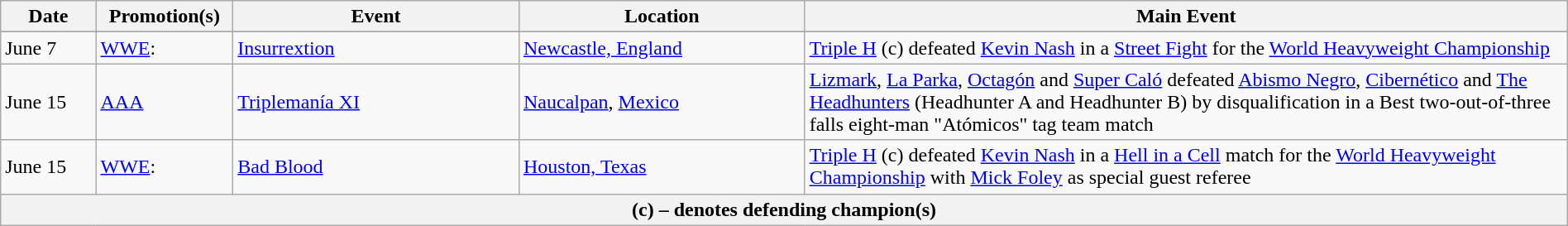<table class="wikitable" style="width:100%;">
<tr>
<th width="5%">Date</th>
<th width="5%">Promotion(s)</th>
<th style="width:15%;">Event</th>
<th style="width:15%;">Location</th>
<th style="width:40%;">Main Event</th>
</tr>
<tr style="width:20%;" |Notes>
</tr>
<tr>
<td>June 7</td>
<td><a href='#'>WWE</a>:<br></td>
<td><a href='#'>Insurrextion</a></td>
<td><a href='#'>Newcastle, England</a></td>
<td><a href='#'>Triple H</a> (c) defeated <a href='#'>Kevin Nash</a> in a <a href='#'>Street Fight</a> for the <a href='#'>World Heavyweight Championship</a></td>
</tr>
<tr>
<td>June 15</td>
<td><a href='#'>AAA</a></td>
<td><a href='#'>Triplemanía XI</a></td>
<td><a href='#'>Naucalpan</a>, <a href='#'>Mexico</a></td>
<td><a href='#'>Lizmark</a>, <a href='#'>La Parka</a>, <a href='#'>Octagón</a> and <a href='#'>Super Caló</a> defeated <a href='#'>Abismo Negro</a>, <a href='#'>Cibernético</a> and <a href='#'>The Headhunters</a> (Headhunter A and Headhunter B) by disqualification in a Best two-out-of-three falls eight-man "Atómicos" tag team match</td>
</tr>
<tr>
<td>June 15</td>
<td><a href='#'>WWE</a>:<br></td>
<td><a href='#'>Bad Blood</a></td>
<td><a href='#'>Houston, Texas</a></td>
<td><a href='#'>Triple H</a> (c) defeated <a href='#'>Kevin Nash</a> in a <a href='#'>Hell in a Cell</a> match for the <a href='#'>World Heavyweight Championship</a> with <a href='#'>Mick Foley</a> as special guest referee</td>
</tr>
<tr>
<th colspan="6">(c) – denotes defending champion(s)</th>
</tr>
</table>
